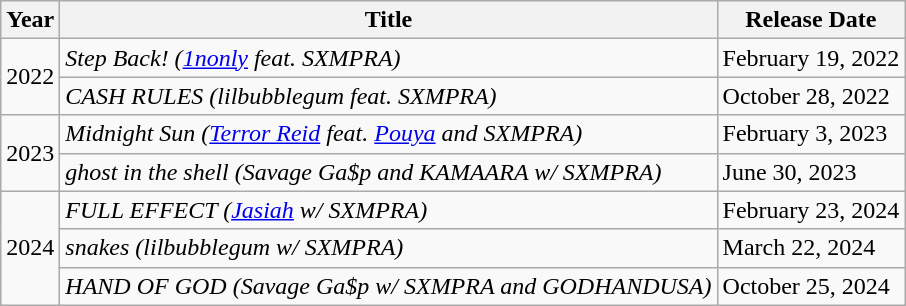<table class="wikitable">
<tr>
<th>Year</th>
<th>Title</th>
<th>Release Date</th>
</tr>
<tr>
<td rowspan="2">2022</td>
<td><em>Step Back! (<a href='#'>1nonly</a> feat. SXMPRA)</em></td>
<td>February 19, 2022</td>
</tr>
<tr>
<td><em>CASH RULES (lilbubblegum feat. SXMPRA)</em></td>
<td>October 28, 2022</td>
</tr>
<tr>
<td rowspan="2">2023</td>
<td><em>Midnight Sun (<a href='#'>Terror Reid</a> feat. <a href='#'>Pouya</a> and SXMPRA)</em></td>
<td>February 3, 2023</td>
</tr>
<tr>
<td><em>ghost in the shell (Savage Ga$p and KAMAARA w/ SXMPRA)</em></td>
<td>June 30, 2023</td>
</tr>
<tr>
<td rowspan="3">2024</td>
<td><em>FULL EFFECT (<a href='#'>Jasiah</a> w/ SXMPRA)</em></td>
<td>February 23, 2024</td>
</tr>
<tr>
<td><em>snakes (lilbubblegum w/ SXMPRA)</em></td>
<td>March 22, 2024</td>
</tr>
<tr>
<td><em>HAND OF GOD (Savage Ga$p w/ SXMPRA and GODHANDUSA)</em></td>
<td>October 25, 2024</td>
</tr>
</table>
